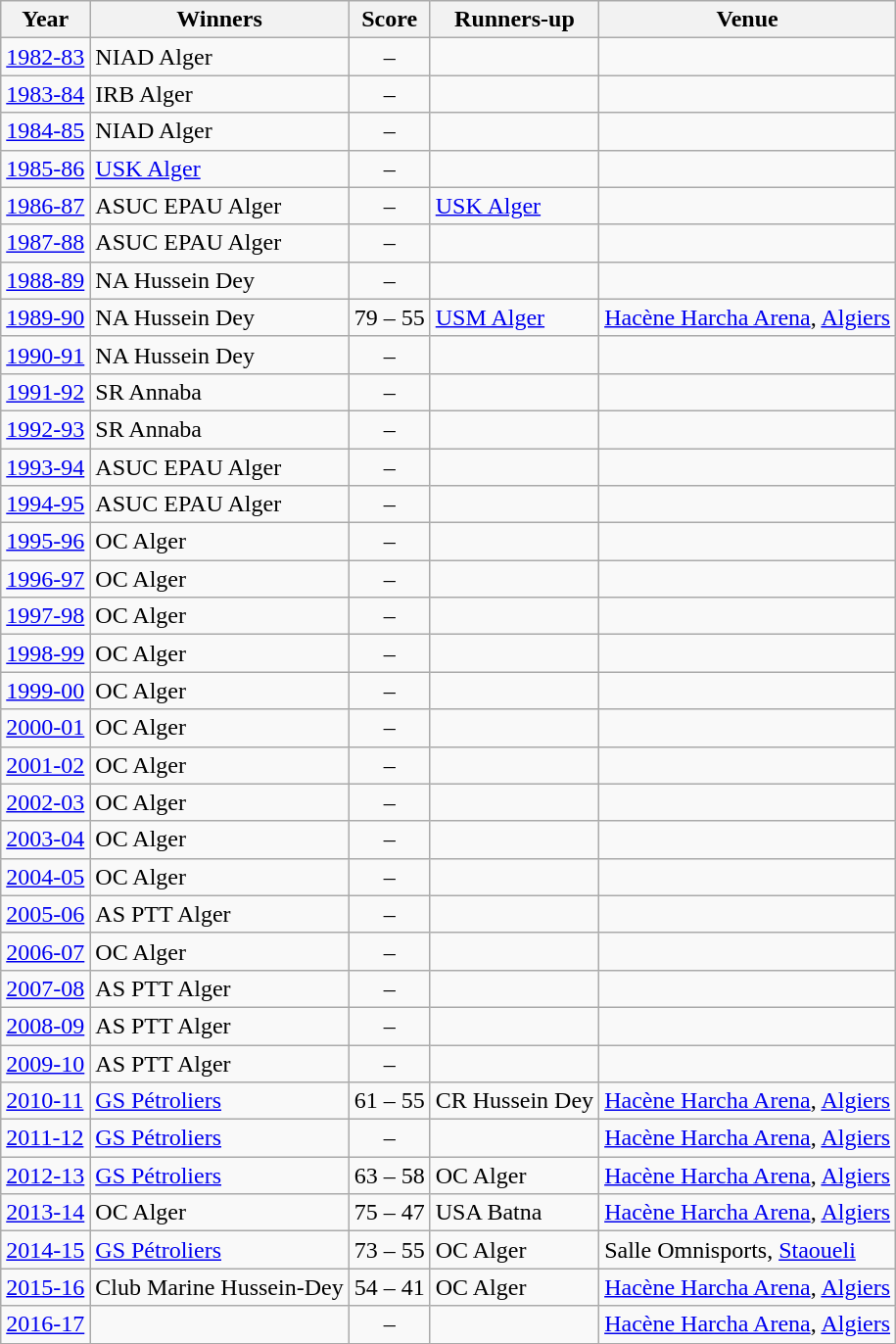<table class="wikitable">
<tr>
<th>Year</th>
<th>Winners</th>
<th>Score</th>
<th>Runners-up</th>
<th>Venue</th>
</tr>
<tr>
<td><a href='#'>1982-83</a></td>
<td>NIAD Alger</td>
<td align=center>–</td>
<td></td>
<td></td>
</tr>
<tr>
<td><a href='#'>1983-84</a></td>
<td>IRB Alger</td>
<td align=center>–</td>
<td></td>
<td></td>
</tr>
<tr>
<td><a href='#'>1984-85</a></td>
<td>NIAD Alger</td>
<td align=center>–</td>
<td></td>
<td></td>
</tr>
<tr>
<td><a href='#'>1985-86</a></td>
<td><a href='#'>USK Alger</a></td>
<td align=center>–</td>
<td></td>
<td></td>
</tr>
<tr>
<td><a href='#'>1986-87</a></td>
<td>ASUC EPAU Alger</td>
<td align=center>–</td>
<td><a href='#'>USK Alger</a></td>
<td></td>
</tr>
<tr>
<td><a href='#'>1987-88</a></td>
<td>ASUC EPAU Alger</td>
<td align=center>–</td>
<td></td>
<td></td>
</tr>
<tr>
<td><a href='#'>1988-89</a></td>
<td>NA Hussein Dey</td>
<td align=center>–</td>
<td></td>
<td></td>
</tr>
<tr>
<td><a href='#'>1989-90</a></td>
<td>NA Hussein Dey</td>
<td align=center>79 – 55</td>
<td><a href='#'>USM Alger</a></td>
<td><a href='#'>Hacène Harcha Arena</a>, <a href='#'>Algiers</a></td>
</tr>
<tr>
<td><a href='#'>1990-91</a></td>
<td>NA Hussein Dey</td>
<td align=center>–</td>
<td></td>
<td></td>
</tr>
<tr>
<td><a href='#'>1991-92</a></td>
<td>SR Annaba</td>
<td align=center>–</td>
<td></td>
<td></td>
</tr>
<tr>
<td><a href='#'>1992-93</a></td>
<td>SR Annaba</td>
<td align=center>–</td>
<td></td>
<td></td>
</tr>
<tr>
<td><a href='#'>1993-94</a></td>
<td>ASUC EPAU Alger</td>
<td align=center>–</td>
<td></td>
<td></td>
</tr>
<tr>
<td><a href='#'>1994-95</a></td>
<td>ASUC EPAU Alger</td>
<td align=center>–</td>
<td></td>
<td></td>
</tr>
<tr>
<td><a href='#'>1995-96</a></td>
<td>OC Alger</td>
<td align=center>–</td>
<td></td>
<td></td>
</tr>
<tr>
<td><a href='#'>1996-97</a></td>
<td>OC Alger</td>
<td align=center>–</td>
<td></td>
<td></td>
</tr>
<tr>
<td><a href='#'>1997-98</a></td>
<td>OC Alger</td>
<td align=center>–</td>
<td></td>
<td></td>
</tr>
<tr>
<td><a href='#'>1998-99</a></td>
<td>OC Alger</td>
<td align=center>–</td>
<td></td>
<td></td>
</tr>
<tr>
<td><a href='#'>1999-00</a></td>
<td>OC Alger</td>
<td align=center>–</td>
<td></td>
<td></td>
</tr>
<tr>
<td><a href='#'>2000-01</a></td>
<td>OC Alger</td>
<td align=center>–</td>
<td></td>
<td></td>
</tr>
<tr>
<td><a href='#'>2001-02</a></td>
<td>OC Alger</td>
<td align=center>–</td>
<td></td>
<td></td>
</tr>
<tr>
<td><a href='#'>2002-03</a></td>
<td>OC Alger</td>
<td align=center>–</td>
<td></td>
<td></td>
</tr>
<tr>
<td><a href='#'>2003-04</a></td>
<td>OC Alger</td>
<td align=center>–</td>
<td></td>
<td></td>
</tr>
<tr>
<td><a href='#'>2004-05</a></td>
<td>OC Alger</td>
<td align=center>–</td>
<td></td>
<td></td>
</tr>
<tr>
<td><a href='#'>2005-06</a></td>
<td>AS PTT Alger</td>
<td align=center>–</td>
<td></td>
<td></td>
</tr>
<tr>
<td><a href='#'>2006-07</a></td>
<td>OC Alger</td>
<td align=center>–</td>
<td></td>
<td></td>
</tr>
<tr>
<td><a href='#'>2007-08</a></td>
<td>AS PTT Alger</td>
<td align=center>–</td>
<td></td>
<td></td>
</tr>
<tr>
<td><a href='#'>2008-09</a></td>
<td>AS PTT Alger</td>
<td align=center>–</td>
<td></td>
<td></td>
</tr>
<tr>
<td><a href='#'>2009-10</a></td>
<td>AS PTT Alger</td>
<td align=center>–</td>
<td></td>
<td></td>
</tr>
<tr>
<td><a href='#'>2010-11</a></td>
<td><a href='#'>GS Pétroliers</a></td>
<td align=center>61 – 55</td>
<td>CR Hussein Dey</td>
<td><a href='#'>Hacène Harcha Arena</a>, <a href='#'>Algiers</a></td>
</tr>
<tr>
<td><a href='#'>2011-12</a></td>
<td><a href='#'>GS Pétroliers</a></td>
<td align=center>–</td>
<td></td>
<td><a href='#'>Hacène Harcha Arena</a>, <a href='#'>Algiers</a></td>
</tr>
<tr>
<td><a href='#'>2012-13</a></td>
<td><a href='#'>GS Pétroliers</a></td>
<td align=center>63 – 58</td>
<td>OC Alger</td>
<td><a href='#'>Hacène Harcha Arena</a>, <a href='#'>Algiers</a></td>
</tr>
<tr>
<td><a href='#'>2013-14</a></td>
<td>OC Alger</td>
<td align=center>75 – 47</td>
<td>USA Batna</td>
<td><a href='#'>Hacène Harcha Arena</a>, <a href='#'>Algiers</a></td>
</tr>
<tr>
<td><a href='#'>2014-15</a></td>
<td><a href='#'>GS Pétroliers</a></td>
<td align=center>73 – 55</td>
<td>OC Alger</td>
<td>Salle Omnisports, <a href='#'>Staoueli</a></td>
</tr>
<tr>
<td><a href='#'>2015-16</a></td>
<td>Club Marine Hussein-Dey</td>
<td align=center>54 – 41</td>
<td>OC Alger</td>
<td><a href='#'>Hacène Harcha Arena</a>, <a href='#'>Algiers</a></td>
</tr>
<tr>
<td><a href='#'>2016-17</a></td>
<td></td>
<td align=center>–</td>
<td></td>
<td><a href='#'>Hacène Harcha Arena</a>, <a href='#'>Algiers</a></td>
</tr>
<tr>
</tr>
</table>
